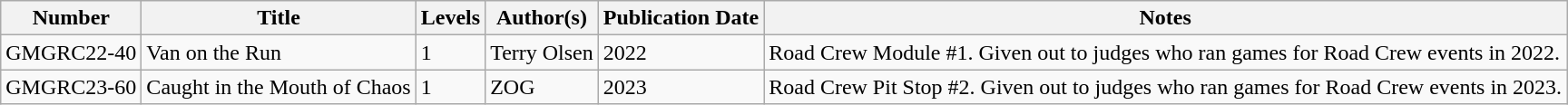<table class="wikitable sortable">
<tr>
<th>Number</th>
<th>Title</th>
<th>Levels</th>
<th>Author(s)</th>
<th>Publication Date</th>
<th>Notes</th>
</tr>
<tr>
<td>GMGRC22-40</td>
<td>Van on the Run</td>
<td>1</td>
<td>Terry Olsen</td>
<td>2022</td>
<td>Road Crew Module #1.  Given out to judges who ran games for Road Crew events in 2022.</td>
</tr>
<tr>
<td>GMGRC23-60</td>
<td>Caught in the Mouth of Chaos</td>
<td>1</td>
<td>ZOG</td>
<td>2023</td>
<td>Road Crew Pit Stop #2. Given out to judges who ran games for Road Crew events in 2023.</td>
</tr>
</table>
